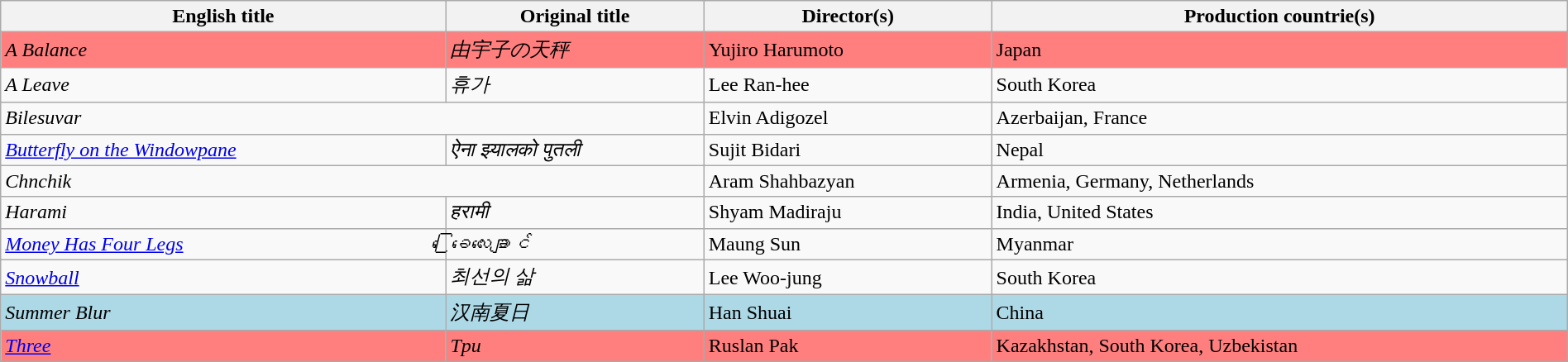<table class="sortable wikitable" style="width:100%; margin-bottom:4px" cellpadding="5">
<tr>
<th scope="col">English title</th>
<th scope="col">Original title</th>
<th scope="col">Director(s)</th>
<th scope="col">Production countrie(s)</th>
</tr>
<tr style="background:#FF7F7F;">
<td><em>A Balance</em> </td>
<td><em>由宇子の天秤</em></td>
<td>Yujiro Harumoto</td>
<td>Japan</td>
</tr>
<tr>
<td><em>A Leave</em></td>
<td><em>휴가</em></td>
<td>Lee Ran-hee</td>
<td>South Korea</td>
</tr>
<tr>
<td colspan="2"><em>Bilesuvar</em></td>
<td>Elvin Adigozel</td>
<td>Azerbaijan, France</td>
</tr>
<tr>
<td><em><a href='#'>Butterfly on the Windowpane</a></em></td>
<td><em>ऐना झ्यालको पुतली</em></td>
<td>Sujit Bidari</td>
<td>Nepal</td>
</tr>
<tr>
<td colspan="2"><em>Chnchik</em></td>
<td>Aram Shahbazyan</td>
<td>Armenia, Germany, Netherlands</td>
</tr>
<tr>
<td><em>Harami</em></td>
<td><em>हरामी</em></td>
<td>Shyam Madiraju</td>
<td>India, United States</td>
</tr>
<tr>
<td><em><a href='#'>Money Has Four Legs</a></em></td>
<td><em>ခြေလေးချောင်</em></td>
<td>Maung Sun</td>
<td>Myanmar</td>
</tr>
<tr>
<td><em><a href='#'>Snowball</a></em>  </td>
<td><em>최선의 삶</em></td>
<td>Lee Woo-jung</td>
<td>South Korea</td>
</tr>
<tr style="background:#ADD8E6;">
<td><em>Summer Blur</em> </td>
<td><em>汉南夏日</em></td>
<td>Han Shuai</td>
<td>China</td>
</tr>
<tr style="background:#FF7F7F;">
<td><em><a href='#'>Three</a></em> </td>
<td><em>Tpu</em></td>
<td>Ruslan Pak</td>
<td>Kazakhstan, South Korea, Uzbekistan</td>
</tr>
</table>
